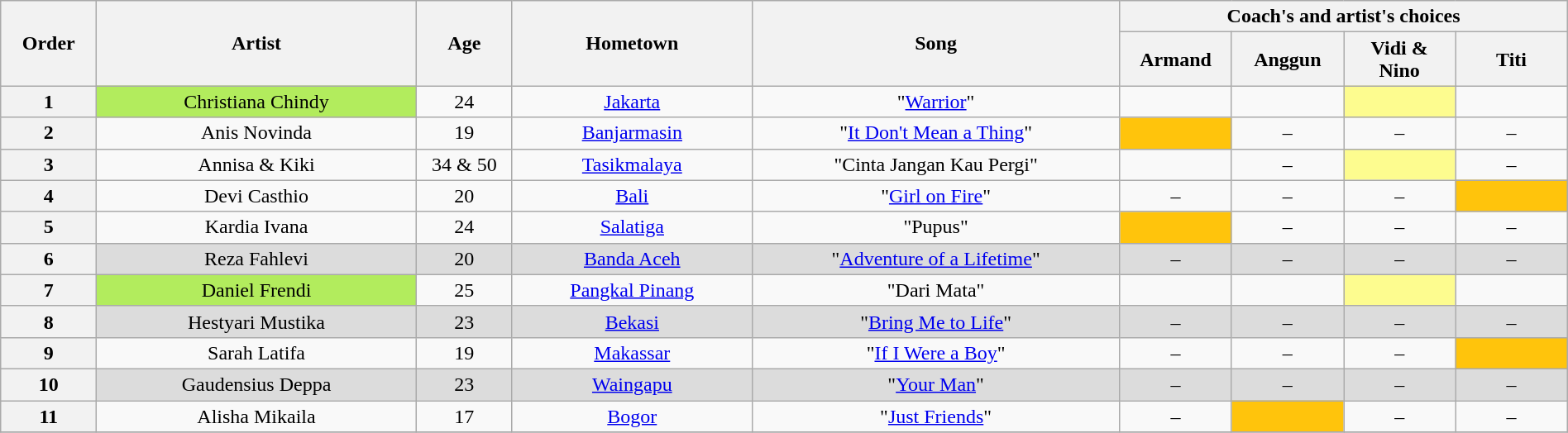<table class="wikitable" style="text-align:center; width:100%;">
<tr>
<th scope="col" rowspan="2" width="06%">Order</th>
<th scope="col" rowspan="2" width="20%">Artist</th>
<th scope="col" rowspan="2" width="06%">Age</th>
<th scope="col" rowspan="2" width="15%">Hometown</th>
<th scope="col" rowspan="2" width="23%">Song</th>
<th scope="col" colspan="4" width="28%">Coach's and artist's choices</th>
</tr>
<tr>
<th width="07%">Armand</th>
<th width="07%">Anggun</th>
<th width="07%">Vidi & Nino</th>
<th width="07%">Titi</th>
</tr>
<tr>
<th>1</th>
<td style="background:#B2EC5D">Christiana Chindy</td>
<td>24</td>
<td><a href='#'>Jakarta</a></td>
<td>"<a href='#'>Warrior</a>"</td>
<td><strong></strong></td>
<td><strong></strong></td>
<td style="background:#fdfc8f;"><strong></strong></td>
<td><strong></strong></td>
</tr>
<tr>
<th>2</th>
<td>Anis Novinda</td>
<td>19</td>
<td><a href='#'>Banjarmasin</a></td>
<td>"<a href='#'>It Don't Mean a Thing</a>"</td>
<td style="background:#FFC40C;"><strong></strong></td>
<td>–</td>
<td>–</td>
<td>–</td>
</tr>
<tr>
<th>3</th>
<td>Annisa & Kiki</td>
<td>34 & 50</td>
<td><a href='#'>Tasikmalaya</a></td>
<td>"Cinta Jangan Kau Pergi"</td>
<td><strong></strong></td>
<td>–</td>
<td style="background:#fdfc8f;"><strong></strong></td>
<td>–</td>
</tr>
<tr>
<th>4</th>
<td>Devi Casthio</td>
<td>20</td>
<td><a href='#'>Bali</a></td>
<td>"<a href='#'>Girl on Fire</a>"</td>
<td>–</td>
<td>–</td>
<td>–</td>
<td style="background:#FFC40C;"><strong></strong></td>
</tr>
<tr>
<th>5</th>
<td>Kardia Ivana</td>
<td>24</td>
<td><a href='#'>Salatiga</a></td>
<td>"Pupus"</td>
<td style="background:#FFC40C;"><strong></strong></td>
<td>–</td>
<td>–</td>
<td>–</td>
</tr>
<tr>
<th>6</th>
<td style="background:#DCDCDC;">Reza Fahlevi</td>
<td style="background:#DCDCDC;">20</td>
<td style="background:#DCDCDC;"><a href='#'>Banda Aceh</a></td>
<td style="background:#DCDCDC;">"<a href='#'>Adventure of a Lifetime</a>"</td>
<td style="background:#DCDCDC;">–</td>
<td style="background:#DCDCDC;">–</td>
<td style="background:#DCDCDC;">–</td>
<td style="background:#DCDCDC;">–</td>
</tr>
<tr>
<th>7</th>
<td style="background:#B2EC5D">Daniel Frendi</td>
<td>25</td>
<td><a href='#'>Pangkal Pinang</a></td>
<td>"Dari Mata"</td>
<td><strong></strong></td>
<td><strong></strong></td>
<td style="background:#fdfc8f;"><strong></strong></td>
<td><strong></strong></td>
</tr>
<tr>
<th>8</th>
<td style="background:#DCDCDC;">Hestyari Mustika</td>
<td style="background:#DCDCDC;">23</td>
<td style="background:#DCDCDC;"><a href='#'>Bekasi</a></td>
<td style="background:#DCDCDC;">"<a href='#'>Bring Me to Life</a>"</td>
<td style="background:#DCDCDC;">–</td>
<td style="background:#DCDCDC;">–</td>
<td style="background:#DCDCDC;">–</td>
<td style="background:#DCDCDC;">–</td>
</tr>
<tr>
<th>9</th>
<td>Sarah Latifa</td>
<td>19</td>
<td><a href='#'>Makassar</a></td>
<td>"<a href='#'>If I Were a Boy</a>"</td>
<td>–</td>
<td>–</td>
<td>–</td>
<td style="background:#FFC40C;"><strong></strong></td>
</tr>
<tr>
<th>10</th>
<td style="background:#DCDCDC;">Gaudensius Deppa</td>
<td style="background:#DCDCDC;">23</td>
<td style="background:#DCDCDC;"><a href='#'>Waingapu</a></td>
<td style="background:#DCDCDC;">"<a href='#'>Your Man</a>"</td>
<td style="background:#DCDCDC;">–</td>
<td style="background:#DCDCDC;">–</td>
<td style="background:#DCDCDC;">–</td>
<td style="background:#DCDCDC;">–</td>
</tr>
<tr>
<th>11</th>
<td>Alisha Mikaila</td>
<td>17</td>
<td><a href='#'>Bogor</a></td>
<td>"<a href='#'>Just Friends</a>"</td>
<td>–</td>
<td style="background:#FFC40C;"><strong></strong></td>
<td>–</td>
<td>–</td>
</tr>
<tr>
</tr>
</table>
